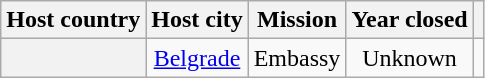<table class="wikitable plainrowheaders" style="text-align:center;">
<tr>
<th scope="col">Host country</th>
<th scope="col">Host city</th>
<th scope="col">Mission</th>
<th scope="col">Year closed</th>
<th scope="col"></th>
</tr>
<tr>
<th scope="row"></th>
<td><a href='#'>Belgrade</a></td>
<td>Embassy</td>
<td>Unknown</td>
<td></td>
</tr>
</table>
